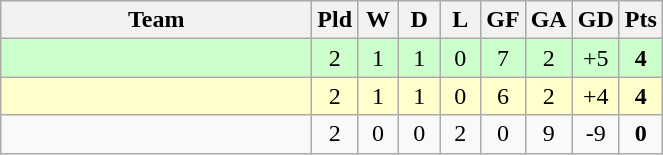<table class=wikitable style="text-align:center">
<tr>
<th width=200>Team</th>
<th width=20>Pld</th>
<th width=20>W</th>
<th width=20>D</th>
<th width=20>L</th>
<th width=20>GF</th>
<th width=20>GA</th>
<th width=20>GD</th>
<th width=20>Pts</th>
</tr>
<tr style="background:#cfc;">
<td align="left"></td>
<td>2</td>
<td>1</td>
<td>1</td>
<td>0</td>
<td>7</td>
<td>2</td>
<td>+5</td>
<td><strong>4</strong></td>
</tr>
<tr style="background:#ffc;">
<td align="left"></td>
<td>2</td>
<td>1</td>
<td>1</td>
<td>0</td>
<td>6</td>
<td>2</td>
<td>+4</td>
<td><strong>4</strong></td>
</tr>
<tr>
<td align="left"></td>
<td>2</td>
<td>0</td>
<td>0</td>
<td>2</td>
<td>0</td>
<td>9</td>
<td>-9</td>
<td><strong>0</strong></td>
</tr>
</table>
